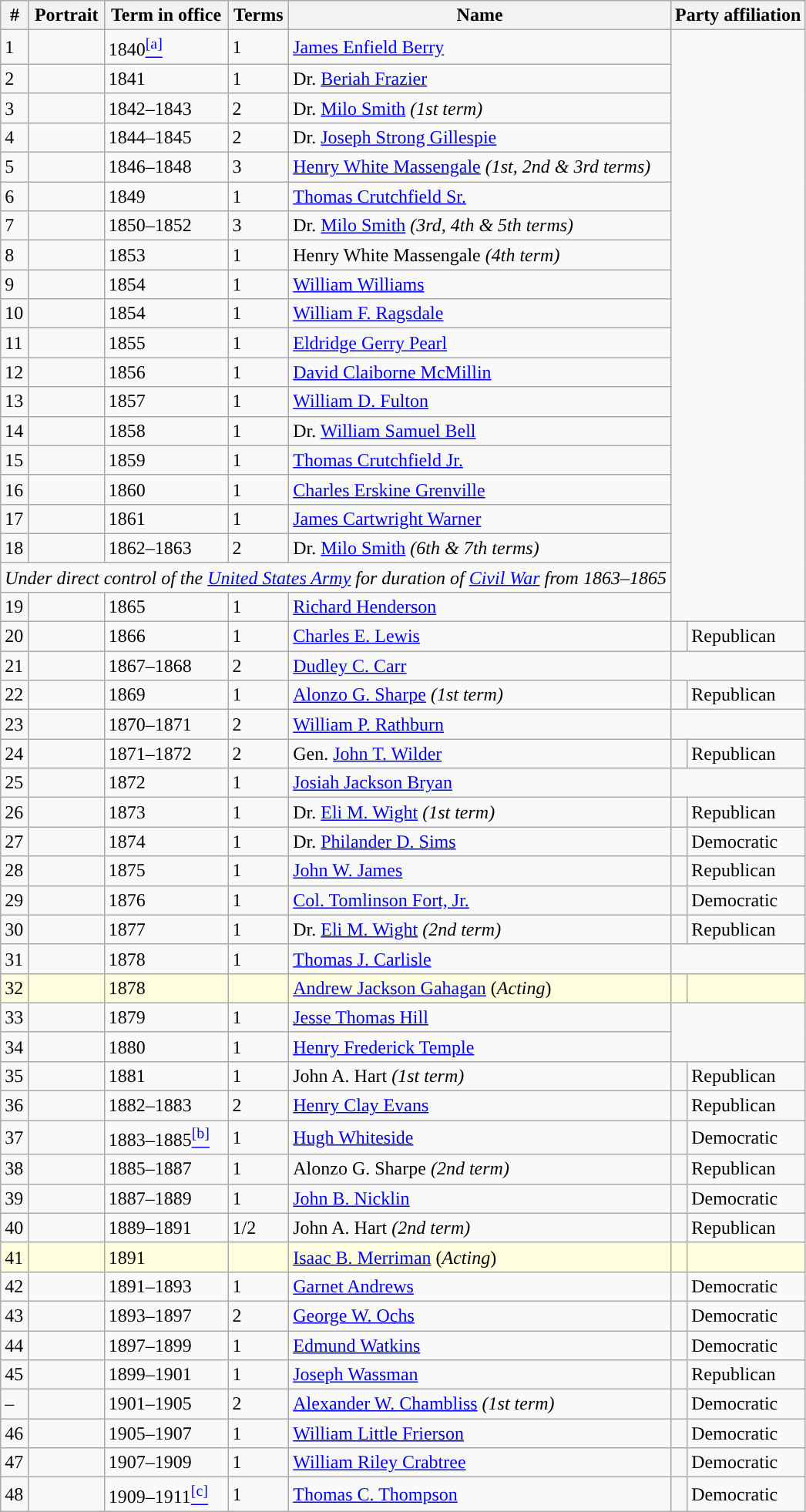<table class="wikitable">
<tr>
<th align=center>#</th>
<th>Portrait</th>
<th>Term in office</th>
<th>Terms</th>
<th>Name</th>
<th colspan=2>Party affiliation</th>
</tr>
<tr>
<td>1</td>
<td></td>
<td>1840<a href='#'><sup>[a]</sup></a></td>
<td>1</td>
<td><a href='#'>James Enfield Berry</a></td>
</tr>
<tr>
<td>2</td>
<td></td>
<td>1841</td>
<td>1</td>
<td>Dr. <a href='#'>Beriah Frazier</a></td>
</tr>
<tr>
<td>3</td>
<td></td>
<td>1842–1843</td>
<td>2</td>
<td>Dr. <a href='#'>Milo Smith</a> <em>(1st term)</em></td>
</tr>
<tr>
<td>4</td>
<td></td>
<td>1844–1845</td>
<td>2</td>
<td>Dr. <a href='#'>Joseph Strong Gillespie</a></td>
</tr>
<tr>
<td>5</td>
<td></td>
<td>1846–1848</td>
<td>3</td>
<td><a href='#'>Henry White Massengale</a> <em>(1st, 2nd & 3rd terms)</em></td>
</tr>
<tr>
<td>6</td>
<td></td>
<td>1849</td>
<td>1</td>
<td><a href='#'>Thomas Crutchfield Sr.</a></td>
</tr>
<tr>
<td>7</td>
<td></td>
<td>1850–1852</td>
<td>3</td>
<td>Dr. <a href='#'>Milo Smith</a> <em>(3rd, 4th & 5th terms)</em></td>
</tr>
<tr>
<td>8</td>
<td></td>
<td>1853</td>
<td>1</td>
<td>Henry White Massengale <em>(4th term)</em></td>
</tr>
<tr>
<td>9</td>
<td></td>
<td>1854</td>
<td>1</td>
<td><a href='#'>William Williams</a></td>
</tr>
<tr>
<td>10</td>
<td></td>
<td>1854</td>
<td>1</td>
<td><a href='#'>William F. Ragsdale</a></td>
</tr>
<tr>
<td>11</td>
<td></td>
<td>1855</td>
<td>1</td>
<td><a href='#'>Eldridge Gerry Pearl</a></td>
</tr>
<tr>
<td>12</td>
<td></td>
<td>1856</td>
<td>1</td>
<td><a href='#'>David Claiborne McMillin</a></td>
</tr>
<tr>
<td>13</td>
<td></td>
<td>1857</td>
<td>1</td>
<td><a href='#'>William D. Fulton</a></td>
</tr>
<tr>
<td>14</td>
<td></td>
<td>1858</td>
<td>1</td>
<td>Dr. <a href='#'>William Samuel Bell</a></td>
</tr>
<tr>
<td>15</td>
<td></td>
<td>1859</td>
<td>1</td>
<td><a href='#'>Thomas Crutchfield Jr.</a></td>
</tr>
<tr>
<td>16</td>
<td></td>
<td>1860</td>
<td>1</td>
<td><a href='#'>Charles Erskine Grenville</a></td>
</tr>
<tr>
<td>17</td>
<td></td>
<td>1861</td>
<td>1</td>
<td><a href='#'>James Cartwright Warner</a></td>
</tr>
<tr>
<td>18</td>
<td></td>
<td>1862–1863</td>
<td>2</td>
<td>Dr. <a href='#'>Milo Smith</a> <em>(6th & 7th terms)</em></td>
</tr>
<tr>
<td colspan=5 align=center><em>Under direct control of the <a href='#'>United States Army</a> for duration of <a href='#'>Civil War</a> from 1863–1865</em></td>
</tr>
<tr>
<td>19</td>
<td></td>
<td>1865</td>
<td>1</td>
<td><a href='#'>Richard Henderson</a></td>
</tr>
<tr>
<td>20</td>
<td></td>
<td>1866</td>
<td>1</td>
<td><a href='#'>Charles E. Lewis</a></td>
<td style="background:"> </td>
<td>Republican</td>
</tr>
<tr>
<td>21</td>
<td></td>
<td>1867–1868</td>
<td>2</td>
<td><a href='#'>Dudley C. Carr</a></td>
</tr>
<tr>
<td>22</td>
<td></td>
<td>1869</td>
<td>1</td>
<td><a href='#'>Alonzo G. Sharpe</a> <em>(1st term)</em></td>
<td style="background:"> </td>
<td>Republican</td>
</tr>
<tr>
<td>23</td>
<td></td>
<td>1870–1871</td>
<td>2</td>
<td><a href='#'>William P. Rathburn</a></td>
</tr>
<tr>
<td>24</td>
<td></td>
<td>1871–1872</td>
<td>2</td>
<td>Gen. <a href='#'>John T. Wilder</a></td>
<td style="background:"> </td>
<td>Republican</td>
</tr>
<tr>
<td>25</td>
<td></td>
<td>1872</td>
<td>1</td>
<td><a href='#'>Josiah Jackson Bryan</a></td>
</tr>
<tr>
<td>26</td>
<td></td>
<td>1873</td>
<td>1</td>
<td>Dr. <a href='#'>Eli M. Wight</a> <em>(1st term)</em></td>
<td style="background:"> </td>
<td>Republican</td>
</tr>
<tr>
<td>27</td>
<td></td>
<td>1874</td>
<td>1</td>
<td>Dr. <a href='#'>Philander D. Sims</a></td>
<td style="background:"> </td>
<td>Democratic</td>
</tr>
<tr>
<td>28</td>
<td></td>
<td>1875</td>
<td>1</td>
<td><a href='#'>John W. James</a></td>
<td style="background:"> </td>
<td>Republican</td>
</tr>
<tr>
<td>29</td>
<td></td>
<td>1876</td>
<td>1</td>
<td><a href='#'>Col. Tomlinson Fort, Jr.</a></td>
<td style="background:"> </td>
<td>Democratic</td>
</tr>
<tr>
<td>30</td>
<td></td>
<td>1877</td>
<td>1</td>
<td>Dr. <a href='#'>Eli M. Wight</a> <em>(2nd term)</em></td>
<td style="background:"> </td>
<td>Republican</td>
</tr>
<tr>
<td>31</td>
<td></td>
<td>1878</td>
<td>1</td>
<td><a href='#'>Thomas J. Carlisle</a></td>
</tr>
<tr style="background:lightyellow">
<td>32</td>
<td></td>
<td>1878</td>
<td></td>
<td><a href='#'>Andrew Jackson Gahagan</a> (<em>Acting</em>)</td>
<td></td>
<td></td>
</tr>
<tr>
<td>33</td>
<td></td>
<td>1879</td>
<td>1</td>
<td><a href='#'>Jesse Thomas Hill</a></td>
</tr>
<tr>
<td>34</td>
<td></td>
<td>1880</td>
<td>1</td>
<td><a href='#'>Henry Frederick Temple</a></td>
</tr>
<tr>
<td>35</td>
<td></td>
<td>1881</td>
<td>1</td>
<td>John A. Hart <em>(1st term)</em></td>
<td style="background:"> </td>
<td>Republican</td>
</tr>
<tr>
<td>36</td>
<td></td>
<td>1882–1883</td>
<td>2</td>
<td><a href='#'>Henry Clay Evans</a></td>
<td style="background:"> </td>
<td>Republican</td>
</tr>
<tr>
<td>37</td>
<td></td>
<td>1883–1885<a href='#'><sup>[b]</sup></a></td>
<td>1</td>
<td><a href='#'>Hugh Whiteside</a></td>
<td style="background:"> </td>
<td>Democratic</td>
</tr>
<tr>
<td>38</td>
<td></td>
<td>1885–1887</td>
<td>1</td>
<td>Alonzo G. Sharpe <em>(2nd term)</em></td>
<td style="background:"> </td>
<td>Republican</td>
</tr>
<tr>
<td>39</td>
<td></td>
<td>1887–1889</td>
<td>1</td>
<td><a href='#'>John B. Nicklin</a></td>
<td style="background:"> </td>
<td>Democratic</td>
</tr>
<tr>
<td>40</td>
<td></td>
<td>1889–1891</td>
<td>1/2</td>
<td>John A. Hart <em>(2nd term)</em></td>
<td style="background:"> </td>
<td>Republican</td>
</tr>
<tr style="background:lightyellow">
<td>41</td>
<td></td>
<td>1891</td>
<td></td>
<td><a href='#'>Isaac B. Merriman</a> (<em>Acting</em>)</td>
<td></td>
<td></td>
</tr>
<tr>
<td>42</td>
<td></td>
<td>1891–1893</td>
<td>1</td>
<td><a href='#'>Garnet Andrews</a></td>
<td style="background:"> </td>
<td>Democratic</td>
</tr>
<tr>
<td>43</td>
<td></td>
<td>1893–1897</td>
<td>2</td>
<td><a href='#'>George W. Ochs</a></td>
<td style="background:"> </td>
<td>Democratic</td>
</tr>
<tr>
<td>44</td>
<td></td>
<td>1897–1899</td>
<td>1</td>
<td><a href='#'>Edmund Watkins</a></td>
<td style="background:"> </td>
<td>Democratic</td>
</tr>
<tr>
<td>45</td>
<td></td>
<td>1899–1901</td>
<td>1</td>
<td><a href='#'>Joseph Wassman</a></td>
<td style="background:"> </td>
<td>Republican</td>
</tr>
<tr>
<td>–</td>
<td></td>
<td>1901–1905</td>
<td>2</td>
<td><a href='#'>Alexander W. Chambliss</a> <em>(1st term)</em></td>
<td style="background:"> </td>
<td>Democratic</td>
</tr>
<tr>
<td>46</td>
<td></td>
<td>1905–1907</td>
<td>1</td>
<td><a href='#'>William Little Frierson</a></td>
<td style="background:"> </td>
<td>Democratic</td>
</tr>
<tr>
<td>47</td>
<td></td>
<td>1907–1909</td>
<td>1</td>
<td><a href='#'>William Riley Crabtree</a></td>
<td style="background:"> </td>
<td>Democratic</td>
</tr>
<tr>
<td>48</td>
<td></td>
<td>1909–1911<a href='#'><sup>[c]</sup></a></td>
<td>1</td>
<td><a href='#'>Thomas C. Thompson</a></td>
<td style="background:"> </td>
<td>Democratic</td>
</tr>
</table>
